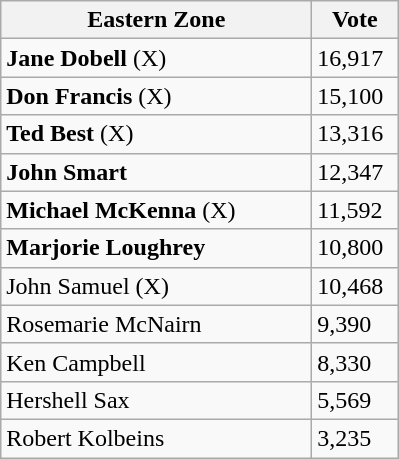<table class="wikitable">
<tr>
<th bgcolor="#DDDDFF" width="200px">Eastern Zone</th>
<th bgcolor="#DDDDFF" width="50px">Vote</th>
</tr>
<tr>
<td><strong>Jane Dobell</strong> (X)</td>
<td>16,917</td>
</tr>
<tr>
<td><strong>Don Francis</strong> (X)</td>
<td>15,100</td>
</tr>
<tr>
<td><strong>Ted Best</strong> (X)</td>
<td>13,316</td>
</tr>
<tr>
<td><strong>John Smart</strong></td>
<td>12,347</td>
</tr>
<tr>
<td><strong>Michael McKenna</strong> (X)</td>
<td>11,592</td>
</tr>
<tr>
<td><strong>Marjorie Loughrey</strong></td>
<td>10,800</td>
</tr>
<tr>
<td>John Samuel (X)</td>
<td>10,468</td>
</tr>
<tr>
<td>Rosemarie McNairn</td>
<td>9,390</td>
</tr>
<tr>
<td>Ken Campbell</td>
<td>8,330</td>
</tr>
<tr>
<td>Hershell Sax</td>
<td>5,569</td>
</tr>
<tr>
<td>Robert Kolbeins</td>
<td>3,235</td>
</tr>
</table>
